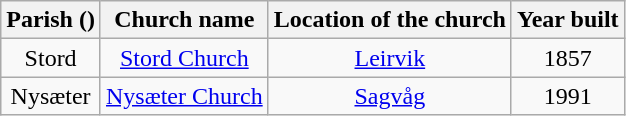<table class="wikitable" style="text-align:center">
<tr>
<th>Parish ()</th>
<th>Church name</th>
<th>Location of the church</th>
<th>Year built</th>
</tr>
<tr>
<td rowspan="1">Stord</td>
<td><a href='#'>Stord Church</a></td>
<td><a href='#'>Leirvik</a></td>
<td>1857</td>
</tr>
<tr>
<td rowspan="1">Nysæter</td>
<td><a href='#'>Nysæter Church</a></td>
<td><a href='#'>Sagvåg</a></td>
<td>1991</td>
</tr>
</table>
